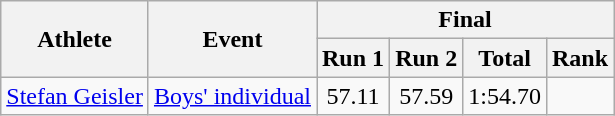<table class="wikitable">
<tr>
<th rowspan="2">Athlete</th>
<th rowspan="2">Event</th>
<th colspan="4">Final</th>
</tr>
<tr>
<th>Run 1</th>
<th>Run 2</th>
<th>Total</th>
<th>Rank</th>
</tr>
<tr>
<td><a href='#'>Stefan Geisler</a></td>
<td><a href='#'>Boys' individual</a></td>
<td align="center">57.11</td>
<td align="center">57.59</td>
<td align="center">1:54.70</td>
<td align="center"></td>
</tr>
</table>
